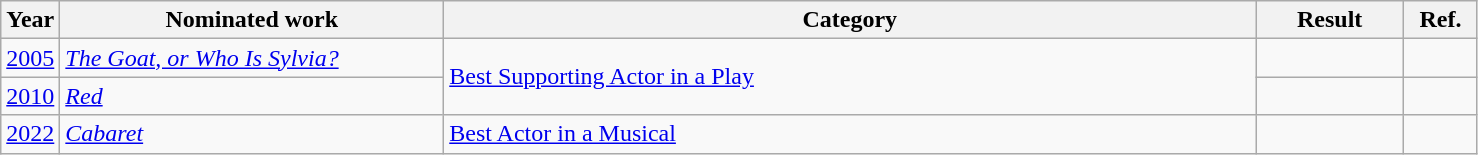<table class=wikitable>
<tr>
<th width=4%>Year</th>
<th width=26%>Nominated work</th>
<th width=55%>Category</th>
<th width=10%>Result</th>
<th width=5%>Ref.</th>
</tr>
<tr>
<td><a href='#'>2005</a></td>
<td><em><a href='#'>The Goat, or Who Is Sylvia?</a></em></td>
<td rowspan=2><a href='#'>Best Supporting Actor in a Play</a></td>
<td></td>
<td></td>
</tr>
<tr>
<td><a href='#'>2010</a></td>
<td><em><a href='#'>Red</a></em></td>
<td></td>
<td></td>
</tr>
<tr>
<td><a href='#'>2022</a></td>
<td><a href='#'><em>Cabaret</em></a></td>
<td><a href='#'>Best Actor in a Musical</a></td>
<td></td>
<td></td>
</tr>
</table>
